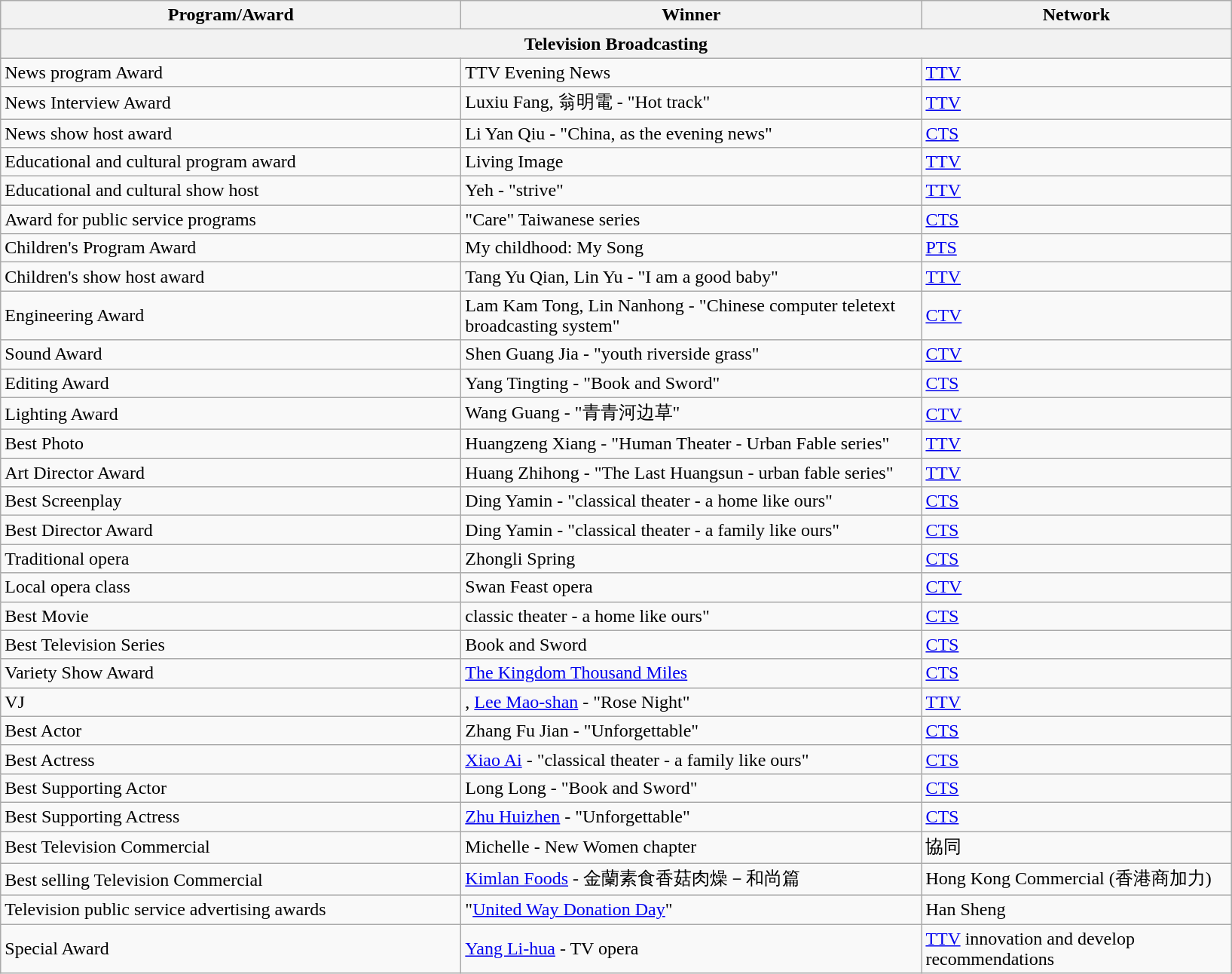<table class="wikitable">
<tr>
<th style="width:300pt;">Program/Award</th>
<th style="width:300pt;">Winner</th>
<th style="width:200pt;">Network</th>
</tr>
<tr>
<th colspan=3 style="text-align:center" style="background:LightSteelBlue;">Television Broadcasting</th>
</tr>
<tr>
<td>News program Award</td>
<td>TTV Evening News</td>
<td><a href='#'>TTV</a></td>
</tr>
<tr>
<td>News Interview Award</td>
<td>Luxiu Fang, 翁明電 - "Hot track"</td>
<td><a href='#'>TTV</a></td>
</tr>
<tr>
<td>News show host award</td>
<td>Li Yan Qiu - "China, as the evening news"</td>
<td><a href='#'>CTS</a></td>
</tr>
<tr>
<td>Educational and cultural program award</td>
<td>Living Image</td>
<td><a href='#'>TTV</a></td>
</tr>
<tr>
<td>Educational and cultural show host</td>
<td>Yeh - "strive"</td>
<td><a href='#'>TTV</a></td>
</tr>
<tr>
<td>Award for public service programs</td>
<td>"Care" Taiwanese series</td>
<td><a href='#'>CTS</a></td>
</tr>
<tr>
<td>Children's Program Award</td>
<td>My childhood: My Song</td>
<td><a href='#'>PTS</a></td>
</tr>
<tr>
<td>Children's show host award</td>
<td>Tang Yu Qian, Lin Yu - "I am a good baby"</td>
<td><a href='#'>TTV</a></td>
</tr>
<tr>
<td>Engineering Award</td>
<td>Lam Kam Tong, Lin Nanhong - "Chinese computer teletext broadcasting system"</td>
<td><a href='#'>CTV</a></td>
</tr>
<tr>
<td>Sound Award</td>
<td>Shen Guang Jia - "youth riverside grass"</td>
<td><a href='#'>CTV</a></td>
</tr>
<tr>
<td>Editing Award</td>
<td>Yang Tingting - "Book and Sword"</td>
<td><a href='#'>CTS</a></td>
</tr>
<tr>
<td>Lighting Award</td>
<td>Wang Guang - "青青河边草"</td>
<td><a href='#'>CTV</a></td>
</tr>
<tr>
<td>Best Photo</td>
<td>Huangzeng Xiang - "Human Theater - Urban Fable series"</td>
<td><a href='#'>TTV</a></td>
</tr>
<tr>
<td>Art Director Award</td>
<td>Huang Zhihong - "The Last Huangsun - urban fable series"</td>
<td><a href='#'>TTV</a></td>
</tr>
<tr>
<td>Best Screenplay</td>
<td>Ding Yamin - "classical theater - a home like ours"</td>
<td><a href='#'>CTS</a></td>
</tr>
<tr>
<td>Best Director Award</td>
<td>Ding Yamin - "classical theater - a family like ours"</td>
<td><a href='#'>CTS</a></td>
</tr>
<tr>
<td>Traditional opera</td>
<td>Zhongli Spring</td>
<td><a href='#'>CTS</a></td>
</tr>
<tr>
<td>Local opera class</td>
<td>Swan Feast opera</td>
<td><a href='#'>CTV</a></td>
</tr>
<tr>
<td>Best Movie</td>
<td>classic theater - a home like ours"</td>
<td><a href='#'>CTS</a></td>
</tr>
<tr>
<td>Best Television Series</td>
<td>Book and Sword</td>
<td><a href='#'>CTS</a></td>
</tr>
<tr>
<td>Variety Show Award</td>
<td><a href='#'>The Kingdom Thousand Miles</a></td>
<td><a href='#'>CTS</a></td>
</tr>
<tr>
<td>VJ</td>
<td>, <a href='#'>Lee Mao-shan</a> - "Rose Night"</td>
<td><a href='#'>TTV</a></td>
</tr>
<tr>
<td>Best Actor</td>
<td>Zhang Fu Jian - "Unforgettable"</td>
<td><a href='#'>CTS</a></td>
</tr>
<tr>
<td>Best Actress</td>
<td><a href='#'>Xiao Ai</a> - "classical theater - a family like ours"</td>
<td><a href='#'>CTS</a></td>
</tr>
<tr>
<td>Best Supporting Actor</td>
<td>Long Long - "Book and Sword"</td>
<td><a href='#'>CTS</a></td>
</tr>
<tr>
<td>Best Supporting Actress</td>
<td><a href='#'>Zhu Huizhen</a> - "Unforgettable"</td>
<td><a href='#'>CTS</a></td>
</tr>
<tr>
<td>Best Television Commercial</td>
<td>Michelle - New Women chapter</td>
<td>協同</td>
</tr>
<tr>
<td>Best selling Television Commercial</td>
<td><a href='#'>Kimlan Foods</a> - 金蘭素食香菇肉燥－和尚篇</td>
<td>Hong Kong Commercial (香港商加力)</td>
</tr>
<tr>
<td>Television public service advertising awards</td>
<td>"<a href='#'>United Way Donation Day</a>"</td>
<td>Han Sheng</td>
</tr>
<tr>
<td>Special Award</td>
<td><a href='#'>Yang Li-hua</a> - TV opera</td>
<td><a href='#'>TTV</a> innovation and develop recommendations</td>
</tr>
</table>
